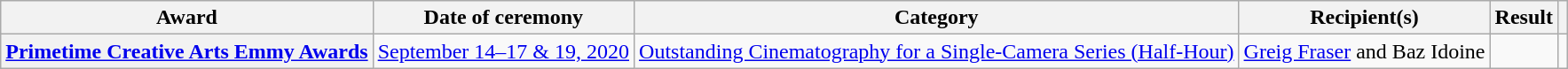<table class="wikitable plainrowheaders sortable">
<tr>
<th scope="col">Award</th>
<th scope="col">Date of ceremony</th>
<th scope="col">Category</th>
<th scope="col">Recipient(s)</th>
<th scope="col">Result</th>
<th scope="col" class="unsortable"></th>
</tr>
<tr>
<th scope="row" style="text-align:center;"><a href='#'>Primetime Creative Arts Emmy Awards</a></th>
<td><a href='#'>September 14–17 & 19, 2020</a></td>
<td><a href='#'>Outstanding Cinematography for a Single-Camera Series (Half-Hour)</a></td>
<td data-sort-value="Fraser, Greig"><a href='#'>Greig Fraser</a> and Baz Idoine</td>
<td></td>
<td scope="row" style="text-align:center;"></td>
</tr>
</table>
